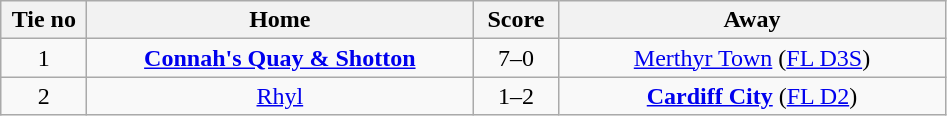<table class="wikitable" style="text-align:center">
<tr>
<th width=50>Tie no</th>
<th width=250>Home</th>
<th width=50>Score</th>
<th width=250>Away</th>
</tr>
<tr>
<td>1</td>
<td><strong><a href='#'>Connah's Quay & Shotton</a></strong></td>
<td>7–0</td>
<td><a href='#'>Merthyr Town</a> (<a href='#'>FL D3S</a>)</td>
</tr>
<tr>
<td>2</td>
<td><a href='#'>Rhyl</a></td>
<td>1–2</td>
<td><strong><a href='#'>Cardiff City</a></strong> (<a href='#'>FL D2</a>)</td>
</tr>
</table>
